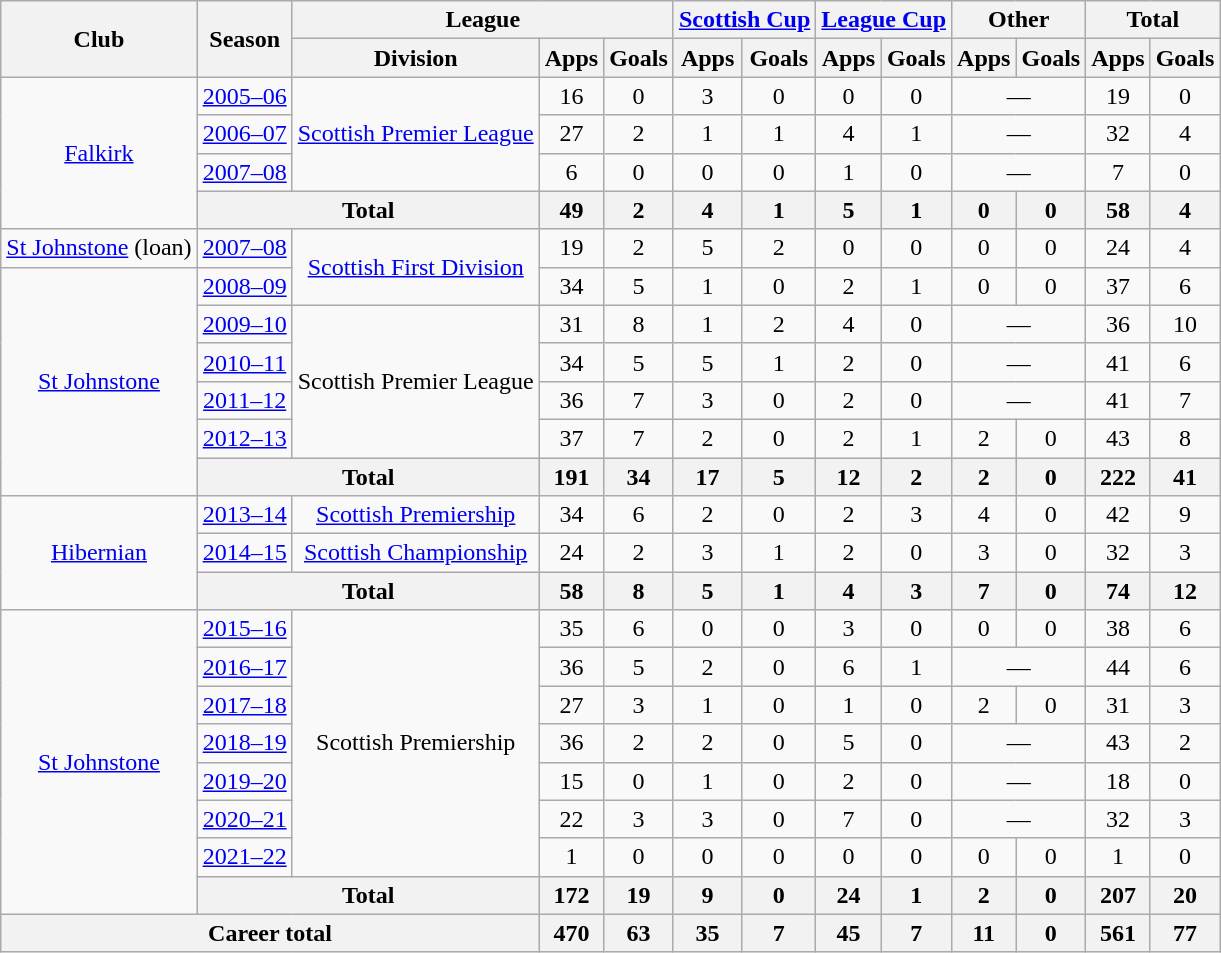<table class="wikitable" style="text-align: center">
<tr>
<th rowspan="2">Club</th>
<th rowspan="2">Season</th>
<th colspan="3">League</th>
<th colspan="2"><a href='#'>Scottish Cup</a></th>
<th colspan="2"><a href='#'>League Cup</a></th>
<th colspan="2">Other</th>
<th colspan="2">Total</th>
</tr>
<tr>
<th>Division</th>
<th>Apps</th>
<th>Goals</th>
<th>Apps</th>
<th>Goals</th>
<th>Apps</th>
<th>Goals</th>
<th>Apps</th>
<th>Goals</th>
<th>Apps</th>
<th>Goals</th>
</tr>
<tr>
<td rowspan="4"><a href='#'>Falkirk</a></td>
<td><a href='#'>2005–06</a></td>
<td rowspan="3"><a href='#'>Scottish Premier League</a></td>
<td>16</td>
<td>0</td>
<td>3</td>
<td>0</td>
<td>0</td>
<td>0</td>
<td colspan="2">—</td>
<td>19</td>
<td>0</td>
</tr>
<tr>
<td><a href='#'>2006–07</a></td>
<td>27</td>
<td>2</td>
<td>1</td>
<td>1</td>
<td>4</td>
<td>1</td>
<td colspan="2">—</td>
<td>32</td>
<td>4</td>
</tr>
<tr>
<td><a href='#'>2007–08</a></td>
<td>6</td>
<td>0</td>
<td>0</td>
<td>0</td>
<td>1</td>
<td>0</td>
<td colspan="2">—</td>
<td>7</td>
<td>0</td>
</tr>
<tr>
<th colspan="2">Total</th>
<th>49</th>
<th>2</th>
<th>4</th>
<th>1</th>
<th>5</th>
<th>1</th>
<th>0</th>
<th>0</th>
<th>58</th>
<th>4</th>
</tr>
<tr>
<td><a href='#'>St Johnstone</a> (loan)</td>
<td><a href='#'>2007–08</a></td>
<td rowspan="2"><a href='#'>Scottish First Division</a></td>
<td>19</td>
<td>2</td>
<td>5</td>
<td>2</td>
<td>0</td>
<td>0</td>
<td>0</td>
<td>0</td>
<td>24</td>
<td>4</td>
</tr>
<tr>
<td rowspan="6"><a href='#'>St Johnstone</a></td>
<td><a href='#'>2008–09</a></td>
<td>34</td>
<td>5</td>
<td>1</td>
<td>0</td>
<td>2</td>
<td>1</td>
<td>0</td>
<td>0</td>
<td>37</td>
<td>6</td>
</tr>
<tr>
<td><a href='#'>2009–10</a></td>
<td rowspan="4">Scottish Premier League</td>
<td>31</td>
<td>8</td>
<td>1</td>
<td>2</td>
<td>4</td>
<td>0</td>
<td colspan="2">—</td>
<td>36</td>
<td>10</td>
</tr>
<tr>
<td><a href='#'>2010–11</a></td>
<td>34</td>
<td>5</td>
<td>5</td>
<td>1</td>
<td>2</td>
<td>0</td>
<td colspan="2">—</td>
<td>41</td>
<td>6</td>
</tr>
<tr>
<td><a href='#'>2011–12</a></td>
<td>36</td>
<td>7</td>
<td>3</td>
<td>0</td>
<td>2</td>
<td>0</td>
<td colspan="2">—</td>
<td>41</td>
<td>7</td>
</tr>
<tr>
<td><a href='#'>2012–13</a></td>
<td>37</td>
<td>7</td>
<td>2</td>
<td>0</td>
<td>2</td>
<td>1</td>
<td>2</td>
<td>0</td>
<td>43</td>
<td>8</td>
</tr>
<tr>
<th colspan="2">Total</th>
<th>191</th>
<th>34</th>
<th>17</th>
<th>5</th>
<th>12</th>
<th>2</th>
<th>2</th>
<th>0</th>
<th>222</th>
<th>41</th>
</tr>
<tr>
<td rowspan="3"><a href='#'>Hibernian</a></td>
<td><a href='#'>2013–14</a></td>
<td><a href='#'>Scottish Premiership</a></td>
<td>34</td>
<td>6</td>
<td>2</td>
<td>0</td>
<td>2</td>
<td>3</td>
<td>4</td>
<td>0</td>
<td>42</td>
<td>9</td>
</tr>
<tr>
<td><a href='#'>2014–15</a></td>
<td><a href='#'>Scottish Championship</a></td>
<td>24</td>
<td>2</td>
<td>3</td>
<td>1</td>
<td>2</td>
<td>0</td>
<td>3</td>
<td>0</td>
<td>32</td>
<td>3</td>
</tr>
<tr>
<th colspan="2">Total</th>
<th>58</th>
<th>8</th>
<th>5</th>
<th>1</th>
<th>4</th>
<th>3</th>
<th>7</th>
<th>0</th>
<th>74</th>
<th>12</th>
</tr>
<tr>
<td rowspan="8"><a href='#'>St Johnstone</a></td>
<td><a href='#'>2015–16</a></td>
<td rowspan="7">Scottish Premiership</td>
<td>35</td>
<td>6</td>
<td>0</td>
<td>0</td>
<td>3</td>
<td>0</td>
<td>0</td>
<td>0</td>
<td>38</td>
<td>6</td>
</tr>
<tr>
<td><a href='#'>2016–17</a></td>
<td>36</td>
<td>5</td>
<td>2</td>
<td>0</td>
<td>6</td>
<td>1</td>
<td colspan="2">—</td>
<td>44</td>
<td>6</td>
</tr>
<tr>
<td><a href='#'>2017–18</a></td>
<td>27</td>
<td>3</td>
<td>1</td>
<td>0</td>
<td>1</td>
<td>0</td>
<td>2</td>
<td>0</td>
<td>31</td>
<td>3</td>
</tr>
<tr>
<td><a href='#'>2018–19</a></td>
<td>36</td>
<td>2</td>
<td>2</td>
<td>0</td>
<td>5</td>
<td>0</td>
<td colspan=2>—</td>
<td>43</td>
<td>2</td>
</tr>
<tr>
<td><a href='#'>2019–20</a></td>
<td>15</td>
<td>0</td>
<td>1</td>
<td>0</td>
<td>2</td>
<td>0</td>
<td colspan=2>—</td>
<td>18</td>
<td>0</td>
</tr>
<tr>
<td><a href='#'>2020–21</a></td>
<td>22</td>
<td>3</td>
<td>3</td>
<td>0</td>
<td>7</td>
<td>0</td>
<td colspan=2>—</td>
<td>32</td>
<td>3</td>
</tr>
<tr>
<td><a href='#'>2021–22</a></td>
<td>1</td>
<td>0</td>
<td>0</td>
<td>0</td>
<td>0</td>
<td>0</td>
<td>0</td>
<td>0</td>
<td>1</td>
<td>0</td>
</tr>
<tr>
<th colspan="2">Total</th>
<th>172</th>
<th>19</th>
<th>9</th>
<th>0</th>
<th>24</th>
<th>1</th>
<th>2</th>
<th>0</th>
<th>207</th>
<th>20</th>
</tr>
<tr>
<th colspan="3">Career total</th>
<th>470</th>
<th>63</th>
<th>35</th>
<th>7</th>
<th>45</th>
<th>7</th>
<th>11</th>
<th>0</th>
<th>561</th>
<th>77</th>
</tr>
</table>
